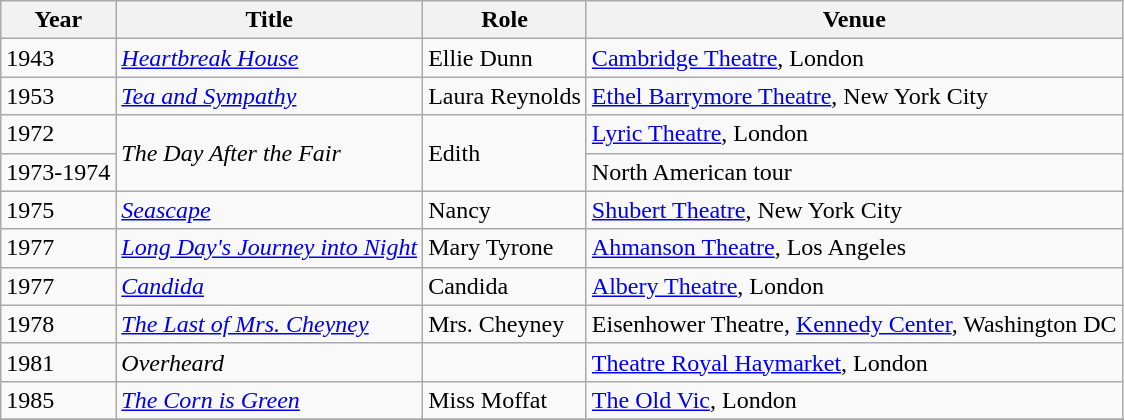<table class="wikitable">
<tr>
<th>Year</th>
<th>Title</th>
<th>Role</th>
<th>Venue</th>
</tr>
<tr>
<td>1943</td>
<td><em><a href='#'>Heartbreak House</a></em></td>
<td>Ellie Dunn</td>
<td><a href='#'>Cambridge Theatre</a>, London</td>
</tr>
<tr>
<td>1953</td>
<td><em><a href='#'>Tea and Sympathy</a></em></td>
<td>Laura Reynolds</td>
<td><a href='#'>Ethel Barrymore Theatre</a>, New York City</td>
</tr>
<tr>
<td>1972</td>
<td rowspan=2><em>The Day After the Fair</em></td>
<td rowspan=2>Edith</td>
<td><a href='#'>Lyric Theatre</a>, London</td>
</tr>
<tr>
<td>1973-1974</td>
<td>North American tour</td>
</tr>
<tr>
<td>1975</td>
<td><em><a href='#'>Seascape</a></em></td>
<td>Nancy</td>
<td><a href='#'>Shubert Theatre</a>, New York City</td>
</tr>
<tr>
<td>1977</td>
<td><em><a href='#'>Long Day's Journey into Night</a></em></td>
<td>Mary Tyrone</td>
<td><a href='#'>Ahmanson Theatre</a>, Los Angeles</td>
</tr>
<tr>
<td>1977</td>
<td><em><a href='#'>Candida</a></em></td>
<td>Candida</td>
<td><a href='#'>Albery Theatre</a>, London</td>
</tr>
<tr>
<td>1978</td>
<td><em><a href='#'>The Last of Mrs. Cheyney</a></em></td>
<td>Mrs. Cheyney</td>
<td>Eisenhower Theatre, <a href='#'>Kennedy Center</a>, Washington DC</td>
</tr>
<tr>
<td>1981</td>
<td><em>Overheard</em></td>
<td></td>
<td><a href='#'>Theatre Royal Haymarket</a>, London</td>
</tr>
<tr>
<td>1985</td>
<td><em><a href='#'>The Corn is Green</a></em></td>
<td>Miss Moffat</td>
<td><a href='#'>The Old Vic</a>, London</td>
</tr>
<tr>
</tr>
</table>
